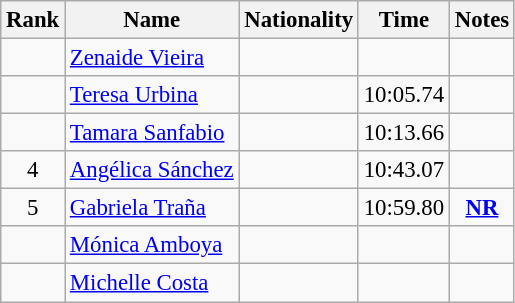<table class="wikitable sortable" style="text-align:center;font-size:95%">
<tr>
<th>Rank</th>
<th>Name</th>
<th>Nationality</th>
<th>Time</th>
<th>Notes</th>
</tr>
<tr>
<td></td>
<td align=left><a href='#'>Zenaide Vieira</a></td>
<td align=left></td>
<td></td>
<td></td>
</tr>
<tr>
<td></td>
<td align=left><a href='#'>Teresa Urbina</a></td>
<td align=left></td>
<td>10:05.74</td>
<td></td>
</tr>
<tr>
<td></td>
<td align=left><a href='#'>Tamara Sanfabio</a></td>
<td align=left></td>
<td>10:13.66</td>
<td></td>
</tr>
<tr>
<td>4</td>
<td align=left><a href='#'>Angélica Sánchez</a></td>
<td align=left></td>
<td>10:43.07</td>
<td></td>
</tr>
<tr>
<td>5</td>
<td align=left><a href='#'>Gabriela Traña</a></td>
<td align=left></td>
<td>10:59.80</td>
<td><strong><a href='#'>NR</a></strong></td>
</tr>
<tr>
<td></td>
<td align=left><a href='#'>Mónica Amboya</a></td>
<td align=left></td>
<td></td>
<td></td>
</tr>
<tr>
<td></td>
<td align=left><a href='#'>Michelle Costa</a></td>
<td align=left></td>
<td></td>
<td></td>
</tr>
</table>
